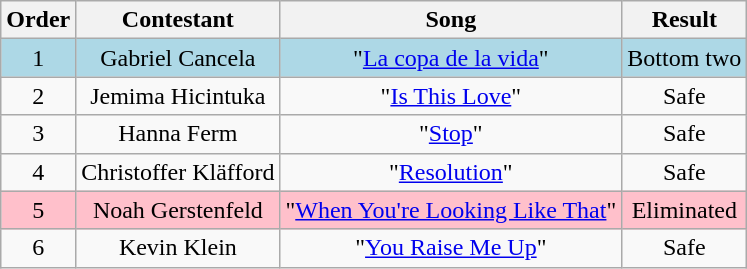<table class="wikitable plainrowheaders" style="text-align:center;">
<tr>
<th scope="col">Order</th>
<th scope="col">Contestant</th>
<th scope="col">Song</th>
<th scope="col">Result</th>
</tr>
<tr style="background:lightblue;">
<td>1</td>
<td scope="row">Gabriel Cancela</td>
<td>"<a href='#'>La copa de la vida</a>"</td>
<td>Bottom two</td>
</tr>
<tr>
<td>2</td>
<td scope="row">Jemima Hicintuka</td>
<td>"<a href='#'>Is This Love</a>"</td>
<td>Safe</td>
</tr>
<tr>
<td>3</td>
<td scope="row">Hanna Ferm</td>
<td>"<a href='#'>Stop</a>"</td>
<td>Safe</td>
</tr>
<tr>
<td>4</td>
<td scope="row">Christoffer Kläfford</td>
<td>"<a href='#'>Resolution</a>"</td>
<td>Safe</td>
</tr>
<tr style="background:pink;">
<td>5</td>
<td scope="row">Noah Gerstenfeld</td>
<td>"<a href='#'>When You're Looking Like That</a>"</td>
<td>Eliminated</td>
</tr>
<tr>
<td>6</td>
<td scope="row">Kevin Klein</td>
<td>"<a href='#'>You Raise Me Up</a>"</td>
<td>Safe</td>
</tr>
</table>
